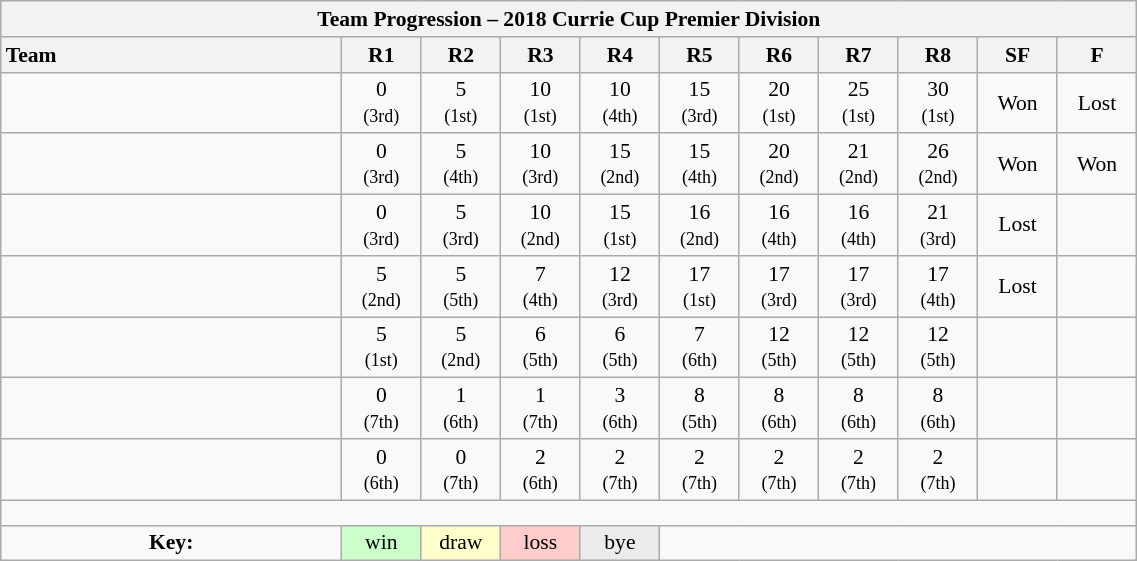<table class="wikitable collapsible" style="text-align:center; width:60%; font-size:90%">
<tr>
<th colspan=100%>Team Progression – 2018 Currie Cup Premier Division</th>
</tr>
<tr>
<th style="text-align:left; width:30%;">Team</th>
<th style="width:7%;">R1</th>
<th style="width:7%;">R2</th>
<th style="width:7%;">R3</th>
<th style="width:7%;">R4</th>
<th style="width:7%;">R5</th>
<th style="width:7%;">R6</th>
<th style="width:7%;">R7</th>
<th style="width:7%;">R8</th>
<th style="width:7%;">SF</th>
<th style="width:7%;">F</th>
</tr>
<tr>
<td style="text-align:left;"></td>
<td>0 <br> <small>(3rd)</small></td>
<td>5 <br> <small>(1st)</small></td>
<td>10 <br> <small>(1st)</small></td>
<td>10 <br> <small>(4th)</small></td>
<td>15 <br> <small>(3rd)</small></td>
<td>20 <br> <small>(1st)</small></td>
<td>25 <br> <small>(1st)</small></td>
<td>30 <br> <small>(1st)</small></td>
<td>Won</td>
<td>Lost</td>
</tr>
<tr>
<td style="text-align:left;"></td>
<td>0 <br> <small>(3rd)</small></td>
<td>5 <br> <small>(4th)</small></td>
<td>10 <br> <small>(3rd)</small></td>
<td>15 <br> <small>(2nd)</small></td>
<td>15 <br> <small>(4th)</small></td>
<td>20 <br> <small>(2nd)</small></td>
<td>21 <br> <small>(2nd)</small></td>
<td>26 <br> <small>(2nd)</small></td>
<td>Won</td>
<td>Won</td>
</tr>
<tr>
<td style="text-align:left;"></td>
<td>0 <br> <small>(3rd)</small></td>
<td>5 <br> <small>(3rd)</small></td>
<td>10 <br> <small>(2nd)</small></td>
<td>15 <br> <small>(1st)</small></td>
<td>16 <br> <small>(2nd)</small></td>
<td>16 <br> <small>(4th)</small></td>
<td>16 <br> <small>(4th)</small></td>
<td>21 <br> <small>(3rd)</small></td>
<td>Lost</td>
<td> </td>
</tr>
<tr>
<td style="text-align:left;"></td>
<td>5 <br> <small>(2nd)</small></td>
<td>5 <br> <small>(5th)</small></td>
<td>7 <br> <small>(4th)</small></td>
<td>12 <br> <small>(3rd)</small></td>
<td>17 <br> <small>(1st)</small></td>
<td>17 <br> <small>(3rd)</small></td>
<td>17 <br> <small>(3rd)</small></td>
<td>17 <br> <small>(4th)</small></td>
<td>Lost</td>
<td> </td>
</tr>
<tr>
<td style="text-align:left;"></td>
<td>5 <br> <small>(1st)</small></td>
<td>5 <br> <small>(2nd)</small></td>
<td>6 <br> <small>(5th)</small></td>
<td>6 <br> <small>(5th)</small></td>
<td>7 <br> <small>(6th)</small></td>
<td>12 <br> <small>(5th)</small></td>
<td>12 <br> <small>(5th)</small></td>
<td>12 <br> <small>(5th)</small></td>
<td> </td>
<td> </td>
</tr>
<tr>
<td style="text-align:left;"></td>
<td>0 <br> <small>(7th)</small></td>
<td>1 <br> <small>(6th)</small></td>
<td>1 <br> <small>(7th)</small></td>
<td>3 <br> <small>(6th)</small></td>
<td>8 <br> <small>(5th)</small></td>
<td>8 <br> <small>(6th)</small></td>
<td>8 <br> <small>(6th)</small></td>
<td>8 <br> <small>(6th)</small></td>
<td> </td>
<td> </td>
</tr>
<tr>
<td style="text-align:left;"></td>
<td>0 <br> <small>(6th)</small></td>
<td>0 <br> <small>(7th)</small></td>
<td>2 <br> <small>(6th)</small></td>
<td>2 <br> <small>(7th)</small></td>
<td>2 <br> <small>(7th)</small></td>
<td>2 <br> <small>(7th)</small></td>
<td>2 <br> <small>(7th)</small></td>
<td>2 <br> <small>(7th)</small></td>
<td> </td>
<td> </td>
</tr>
<tr>
<td colspan=11 style="text-align:center; height: 10px;"></td>
</tr>
<tr>
<td><strong>Key:</strong></td>
<td style="background:#CCFFCC;">win</td>
<td style="background:#FFFFCC;">draw</td>
<td style="background:#FFCCCC;">loss</td>
<td style="background:#ECECEC;">bye</td>
<td colspan=6></td>
</tr>
</table>
